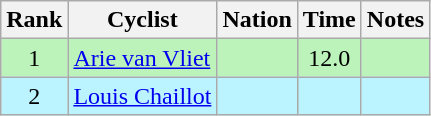<table class="wikitable sortable" style="text-align:center">
<tr>
<th>Rank</th>
<th>Cyclist</th>
<th>Nation</th>
<th>Time</th>
<th>Notes</th>
</tr>
<tr style="background:#bbf3bb;">
<td>1</td>
<td align=left><a href='#'>Arie van Vliet</a></td>
<td align=left></td>
<td>12.0</td>
<td></td>
</tr>
<tr bgcolor=bbf3ff>
<td>2</td>
<td align=left><a href='#'>Louis Chaillot</a></td>
<td align=left></td>
<td></td>
<td></td>
</tr>
</table>
